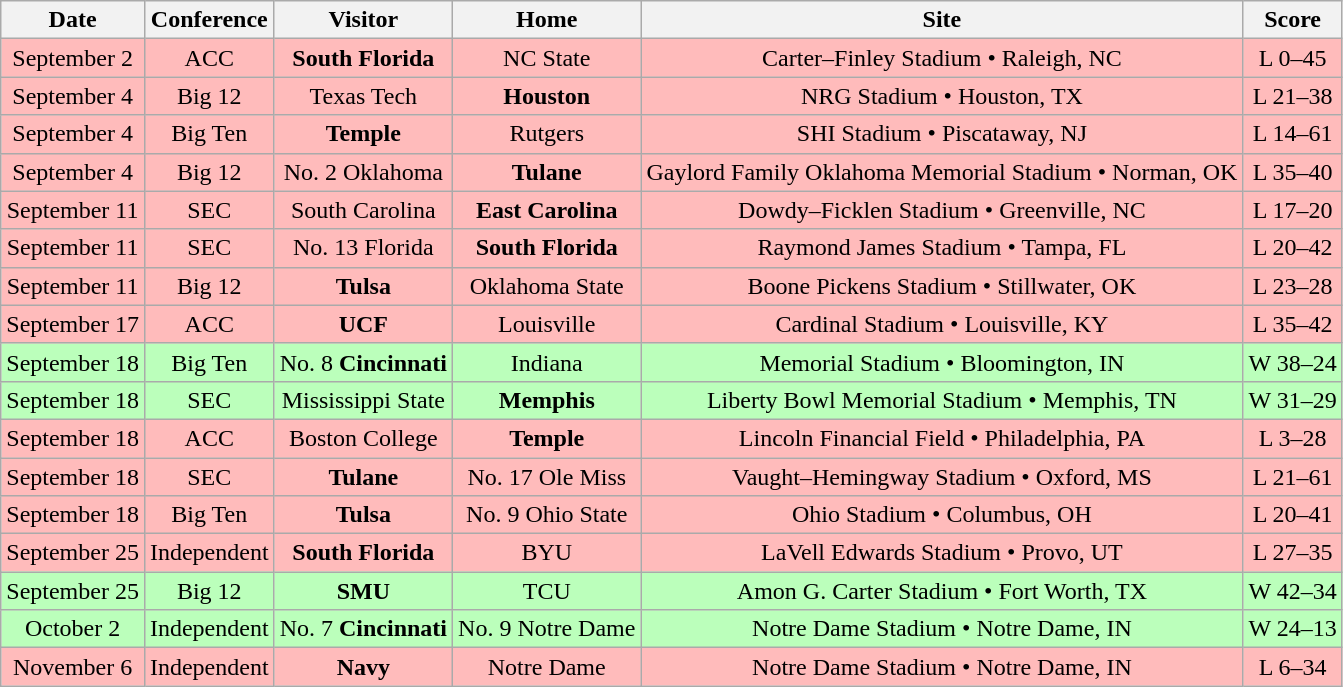<table class="wikitable" style="text-align:center">
<tr>
<th>Date</th>
<th>Conference</th>
<th>Visitor</th>
<th>Home</th>
<th>Site</th>
<th>Score</th>
</tr>
<tr style="background:#fbb;">
<td>September 2</td>
<td>ACC</td>
<td><strong>South Florida</strong></td>
<td>NC State</td>
<td>Carter–Finley Stadium • Raleigh, NC</td>
<td>L 0–45</td>
</tr>
<tr style="background:#fbb;">
<td>September 4</td>
<td>Big 12</td>
<td>Texas Tech</td>
<td><strong>Houston</strong></td>
<td>NRG Stadium • Houston, TX</td>
<td>L 21–38</td>
</tr>
<tr style="background:#fbb;">
<td>September 4</td>
<td>Big Ten</td>
<td><strong>Temple</strong></td>
<td>Rutgers</td>
<td>SHI Stadium • Piscataway, NJ</td>
<td>L 14–61</td>
</tr>
<tr style="background:#fbb;">
<td>September 4</td>
<td>Big 12</td>
<td>No. 2 Oklahoma</td>
<td><strong>Tulane</strong></td>
<td>Gaylord Family Oklahoma Memorial Stadium • Norman, OK</td>
<td>L 35–40</td>
</tr>
<tr style="background:#fbb;">
<td>September 11</td>
<td>SEC</td>
<td>South Carolina</td>
<td><strong>East Carolina</strong></td>
<td>Dowdy–Ficklen Stadium • Greenville, NC</td>
<td>L 17–20</td>
</tr>
<tr style="background:#fbb;">
<td>September 11</td>
<td>SEC</td>
<td>No. 13 Florida</td>
<td><strong>South Florida</strong></td>
<td>Raymond James Stadium • Tampa, FL</td>
<td>L 20–42</td>
</tr>
<tr style="background:#fbb;">
<td>September 11</td>
<td>Big 12</td>
<td><strong>Tulsa</strong></td>
<td>Oklahoma State</td>
<td>Boone Pickens Stadium • Stillwater, OK</td>
<td>L 23–28</td>
</tr>
<tr style="background:#fbb;">
<td>September 17</td>
<td>ACC</td>
<td><strong>UCF</strong></td>
<td>Louisville</td>
<td>Cardinal Stadium • Louisville, KY</td>
<td>L 35–42</td>
</tr>
<tr style="background:#bfb;">
<td>September 18</td>
<td>Big Ten</td>
<td>No. 8 <strong>Cincinnati</strong></td>
<td>Indiana</td>
<td>Memorial Stadium • Bloomington, IN</td>
<td>W 38–24</td>
</tr>
<tr style="background:#bfb;">
<td>September 18</td>
<td>SEC</td>
<td>Mississippi State</td>
<td><strong>Memphis</strong></td>
<td>Liberty Bowl Memorial Stadium • Memphis, TN</td>
<td>W 31–29</td>
</tr>
<tr style="background:#fbb;">
<td>September 18</td>
<td>ACC</td>
<td>Boston College</td>
<td><strong>Temple</strong></td>
<td>Lincoln Financial Field • Philadelphia, PA</td>
<td>L 3–28</td>
</tr>
<tr style="background:#fbb;">
<td>September 18</td>
<td>SEC</td>
<td><strong>Tulane</strong></td>
<td>No. 17 Ole Miss</td>
<td>Vaught–Hemingway Stadium • Oxford, MS</td>
<td>L 21–61</td>
</tr>
<tr style="background:#fbb;">
<td>September 18</td>
<td>Big Ten</td>
<td><strong>Tulsa</strong></td>
<td>No. 9 Ohio State</td>
<td>Ohio Stadium • Columbus, OH</td>
<td>L 20–41</td>
</tr>
<tr style="background:#fbb;">
<td>September 25</td>
<td>Independent</td>
<td><strong>South Florida</strong></td>
<td>BYU</td>
<td>LaVell Edwards Stadium • Provo, UT</td>
<td>L 27–35</td>
</tr>
<tr style="background:#bfb;">
<td>September 25</td>
<td>Big 12</td>
<td><strong>SMU</strong></td>
<td>TCU</td>
<td>Amon G. Carter Stadium • Fort Worth, TX</td>
<td>W 42–34</td>
</tr>
<tr style="background:#bfb;">
<td>October 2</td>
<td>Independent</td>
<td>No. 7 <strong>Cincinnati</strong></td>
<td>No. 9 Notre Dame</td>
<td>Notre Dame Stadium • Notre Dame, IN</td>
<td>W 24–13</td>
</tr>
<tr style="background:#fbb;">
<td>November 6</td>
<td>Independent</td>
<td><strong>Navy</strong></td>
<td>Notre Dame</td>
<td>Notre Dame Stadium • Notre Dame, IN</td>
<td>L 6–34</td>
</tr>
</table>
